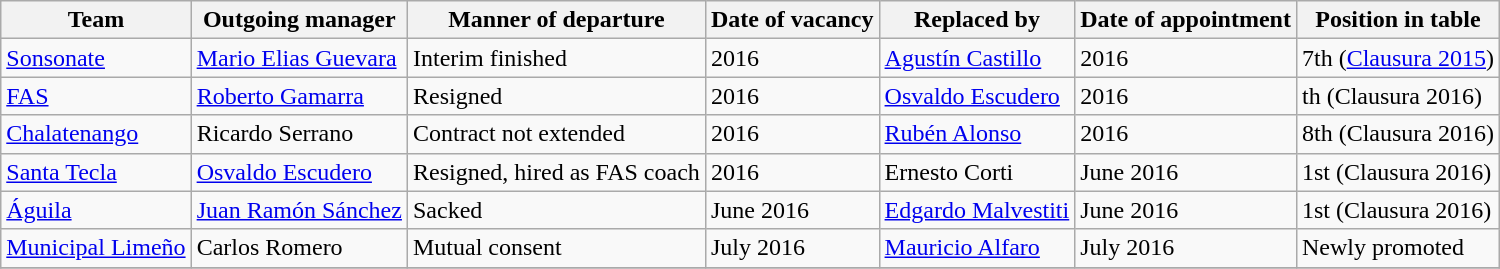<table class="wikitable">
<tr>
<th>Team</th>
<th>Outgoing manager</th>
<th>Manner of departure</th>
<th>Date of vacancy</th>
<th>Replaced by</th>
<th>Date of appointment</th>
<th>Position in table</th>
</tr>
<tr>
<td><a href='#'>Sonsonate</a></td>
<td> <a href='#'>Mario Elias Guevara</a></td>
<td>Interim finished</td>
<td>2016</td>
<td> <a href='#'>Agustín Castillo</a></td>
<td>2016</td>
<td>7th (<a href='#'>Clausura 2015</a>)</td>
</tr>
<tr>
<td><a href='#'>FAS</a></td>
<td> <a href='#'>Roberto Gamarra</a></td>
<td>Resigned</td>
<td>2016</td>
<td> <a href='#'>Osvaldo Escudero</a></td>
<td>2016</td>
<td>th (Clausura 2016)</td>
</tr>
<tr>
<td><a href='#'>Chalatenango</a></td>
<td> Ricardo Serrano</td>
<td>Contract not extended</td>
<td>2016</td>
<td> <a href='#'>Rubén Alonso</a></td>
<td>2016</td>
<td>8th (Clausura 2016)</td>
</tr>
<tr>
<td><a href='#'>Santa Tecla</a></td>
<td> <a href='#'>Osvaldo Escudero</a></td>
<td>Resigned, hired as FAS coach</td>
<td>2016</td>
<td> Ernesto Corti</td>
<td>June 2016</td>
<td>1st (Clausura 2016)</td>
</tr>
<tr>
<td><a href='#'>Águila</a></td>
<td> <a href='#'>Juan Ramón Sánchez</a></td>
<td>Sacked</td>
<td>June 2016</td>
<td> <a href='#'>Edgardo Malvestiti</a></td>
<td>June 2016</td>
<td>1st (Clausura 2016)</td>
</tr>
<tr>
<td><a href='#'>Municipal Limeño</a></td>
<td> Carlos Romero</td>
<td>Mutual consent</td>
<td>July 2016</td>
<td> <a href='#'>Mauricio Alfaro</a></td>
<td>July 2016</td>
<td>Newly promoted</td>
</tr>
<tr>
</tr>
</table>
